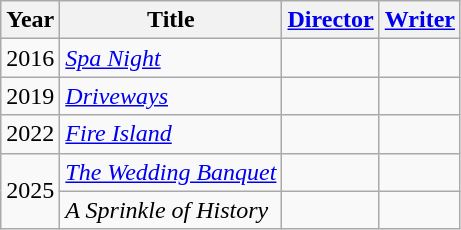<table class="wikitable plainrowheaders">
<tr>
<th scope="col">Year</th>
<th scope="col">Title</th>
<th scope="col"><a href='#'>Director</a></th>
<th scope="col"><a href='#'>Writer</a></th>
</tr>
<tr>
<td>2016</td>
<td><em><a href='#'>Spa Night</a></em></td>
<td></td>
<td></td>
</tr>
<tr>
<td>2019</td>
<td><em><a href='#'>Driveways</a></em></td>
<td></td>
<td></td>
</tr>
<tr>
<td>2022</td>
<td><em><a href='#'>Fire Island</a></em></td>
<td></td>
<td></td>
</tr>
<tr>
<td rowspan="2">2025</td>
<td><em><a href='#'>The Wedding Banquet</a></em></td>
<td></td>
<td></td>
</tr>
<tr>
<td><em>A Sprinkle of History</em></td>
<td></td>
<td></td>
</tr>
</table>
